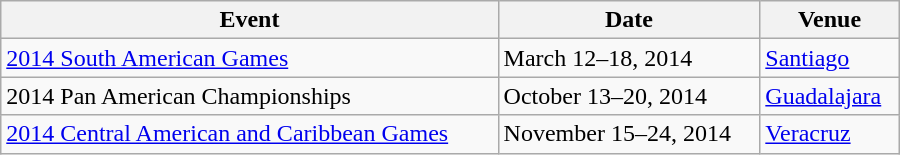<table class="wikitable" width=600>
<tr>
<th>Event</th>
<th>Date</th>
<th>Venue</th>
</tr>
<tr>
<td><a href='#'>2014 South American Games</a></td>
<td>March 12–18, 2014</td>
<td> <a href='#'>Santiago</a></td>
</tr>
<tr>
<td>2014 Pan American Championships</td>
<td>October 13–20, 2014</td>
<td> <a href='#'>Guadalajara</a></td>
</tr>
<tr>
<td><a href='#'>2014 Central American and Caribbean Games</a></td>
<td>November 15–24, 2014</td>
<td> <a href='#'>Veracruz</a></td>
</tr>
</table>
